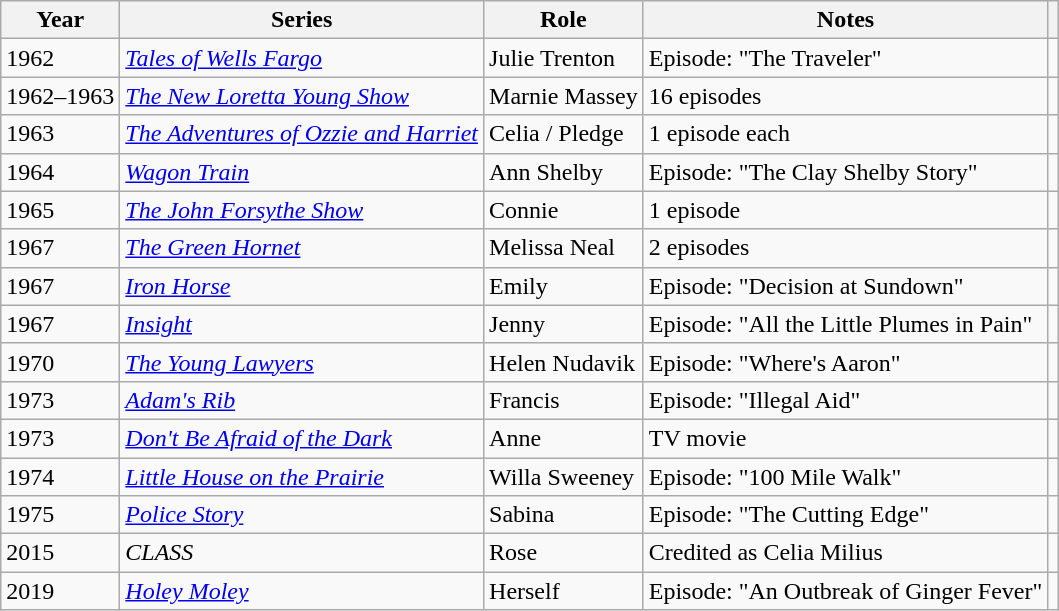<table class="wikitable sortable">
<tr>
<th>Year</th>
<th>Series</th>
<th>Role</th>
<th class="unsortable">Notes</th>
<th class="unsortable"></th>
</tr>
<tr>
<td>1962</td>
<td><em><a href='#'>Tales of Wells Fargo</a></em></td>
<td>Julie Trenton</td>
<td>Episode: "The Traveler"</td>
<td></td>
</tr>
<tr>
<td>1962–1963</td>
<td><em><a href='#'>The New Loretta Young Show</a></em></td>
<td>Marnie Massey</td>
<td>16 episodes</td>
<td></td>
</tr>
<tr>
<td>1963</td>
<td><em><a href='#'>The Adventures of Ozzie and Harriet</a></em></td>
<td>Celia / Pledge</td>
<td>1 episode each</td>
<td></td>
</tr>
<tr>
<td>1964</td>
<td><em><a href='#'>Wagon Train</a></em></td>
<td>Ann Shelby</td>
<td>Episode: "The Clay Shelby Story"</td>
<td></td>
</tr>
<tr>
<td>1965</td>
<td><em><a href='#'>The John Forsythe Show</a> </em></td>
<td>Connie</td>
<td>1 episode</td>
<td></td>
</tr>
<tr>
<td>1967</td>
<td><em><a href='#'>The Green Hornet</a></em></td>
<td>Melissa Neal</td>
<td>2 episodes</td>
<td></td>
</tr>
<tr>
<td>1967</td>
<td><em><a href='#'>Iron Horse</a></em></td>
<td>Emily</td>
<td>Episode: "Decision at Sundown"</td>
<td></td>
</tr>
<tr>
<td>1967</td>
<td><em><a href='#'>Insight</a></em></td>
<td>Jenny</td>
<td>Episode: "All the Little Plumes in Pain"</td>
<td></td>
</tr>
<tr>
<td>1970</td>
<td><em><a href='#'>The Young Lawyers</a></em></td>
<td>Helen Nudavik</td>
<td>Episode: "Where's Aaron"</td>
<td></td>
</tr>
<tr>
<td>1973</td>
<td><em><a href='#'>Adam's Rib</a></em></td>
<td>Francis</td>
<td>Episode: "Illegal Aid"</td>
<td></td>
</tr>
<tr>
<td>1973</td>
<td><em><a href='#'>Don't Be Afraid of the Dark</a></em></td>
<td>Anne</td>
<td>TV movie</td>
<td></td>
</tr>
<tr>
<td>1974</td>
<td><em><a href='#'>Little House on the Prairie</a></em></td>
<td>Willa Sweeney</td>
<td>Episode: "100 Mile Walk"</td>
<td></td>
</tr>
<tr>
<td>1975</td>
<td><em><a href='#'>Police Story</a></em></td>
<td>Sabina</td>
<td>Episode: "The Cutting Edge"</td>
<td></td>
</tr>
<tr>
<td>2015</td>
<td><em>CLASS</em></td>
<td>Rose</td>
<td>Credited as Celia Milius</td>
<td></td>
</tr>
<tr>
<td>2019</td>
<td><em><a href='#'>Holey Moley</a></em></td>
<td>Herself</td>
<td>Episode: "An Outbreak of Ginger Fever"</td>
<td></td>
</tr>
</table>
